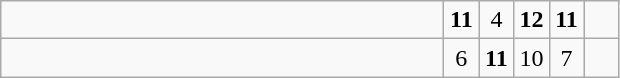<table class="wikitable">
<tr>
<td style="width:18em"><strong></strong></td>
<td align=center style="width:1em"><strong>11</strong></td>
<td align=center style="width:1em">4</td>
<td align=center style="width:1em"><strong>12</strong></td>
<td align=center style="width:1em"><strong>11</strong></td>
<td align=center style="width:1em"></td>
</tr>
<tr>
<td style="width:18em"></td>
<td align=center style="width:1em">6</td>
<td align=center style="width:1em"><strong>11</strong></td>
<td align=center style="width:1em">10</td>
<td align=center style="width:1em">7</td>
<td align=center style="width:1em"></td>
</tr>
</table>
